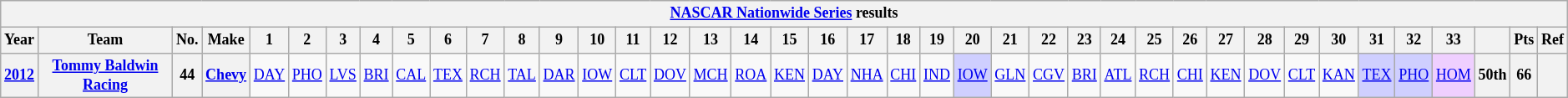<table class="wikitable" style="text-align:center; font-size:75%">
<tr>
<th colspan=42><a href='#'>NASCAR Nationwide Series</a> results</th>
</tr>
<tr>
<th>Year</th>
<th>Team</th>
<th>No.</th>
<th>Make</th>
<th>1</th>
<th>2</th>
<th>3</th>
<th>4</th>
<th>5</th>
<th>6</th>
<th>7</th>
<th>8</th>
<th>9</th>
<th>10</th>
<th>11</th>
<th>12</th>
<th>13</th>
<th>14</th>
<th>15</th>
<th>16</th>
<th>17</th>
<th>18</th>
<th>19</th>
<th>20</th>
<th>21</th>
<th>22</th>
<th>23</th>
<th>24</th>
<th>25</th>
<th>26</th>
<th>27</th>
<th>28</th>
<th>29</th>
<th>30</th>
<th>31</th>
<th>32</th>
<th>33</th>
<th></th>
<th>Pts</th>
<th>Ref</th>
</tr>
<tr>
<th><a href='#'>2012</a></th>
<th><a href='#'>Tommy Baldwin Racing</a></th>
<th>44</th>
<th><a href='#'>Chevy</a></th>
<td><a href='#'>DAY</a></td>
<td><a href='#'>PHO</a></td>
<td><a href='#'>LVS</a></td>
<td><a href='#'>BRI</a></td>
<td><a href='#'>CAL</a></td>
<td><a href='#'>TEX</a></td>
<td><a href='#'>RCH</a></td>
<td><a href='#'>TAL</a></td>
<td><a href='#'>DAR</a></td>
<td><a href='#'>IOW</a></td>
<td><a href='#'>CLT</a></td>
<td><a href='#'>DOV</a></td>
<td><a href='#'>MCH</a></td>
<td><a href='#'>ROA</a></td>
<td><a href='#'>KEN</a></td>
<td><a href='#'>DAY</a></td>
<td><a href='#'>NHA</a></td>
<td><a href='#'>CHI</a></td>
<td><a href='#'>IND</a></td>
<td style="background:#CFCFFF;"><a href='#'>IOW</a><br></td>
<td><a href='#'>GLN</a></td>
<td><a href='#'>CGV</a></td>
<td><a href='#'>BRI</a></td>
<td><a href='#'>ATL</a></td>
<td><a href='#'>RCH</a></td>
<td><a href='#'>CHI</a></td>
<td><a href='#'>KEN</a></td>
<td><a href='#'>DOV</a></td>
<td><a href='#'>CLT</a></td>
<td><a href='#'>KAN</a></td>
<td style="background:#CFCFFF;"><a href='#'>TEX</a><br></td>
<td style="background:#CFCFFF;"><a href='#'>PHO</a><br></td>
<td style="background:#EFCFFF;"><a href='#'>HOM</a><br></td>
<th>50th</th>
<th>66</th>
<th></th>
</tr>
</table>
